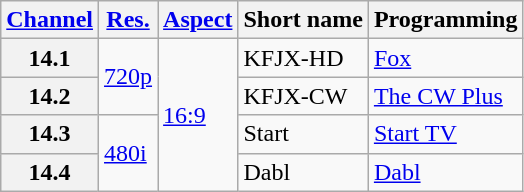<table class="wikitable">
<tr>
<th scope = "col"><a href='#'>Channel</a></th>
<th scope = "col"><a href='#'>Res.</a></th>
<th scope = "col"><a href='#'>Aspect</a></th>
<th scope = "col">Short name</th>
<th scope = "col">Programming</th>
</tr>
<tr>
<th scope = "row">14.1</th>
<td rowspan="2"><a href='#'>720p</a></td>
<td rowspan="4"><a href='#'>16:9</a></td>
<td>KFJX-HD</td>
<td><a href='#'>Fox</a></td>
</tr>
<tr>
<th scope = "row">14.2</th>
<td>KFJX-CW</td>
<td><a href='#'>The CW Plus</a></td>
</tr>
<tr>
<th scope = "row">14.3</th>
<td rowspan="2"><a href='#'>480i</a></td>
<td>Start</td>
<td><a href='#'>Start TV</a></td>
</tr>
<tr>
<th scope = "row">14.4</th>
<td>Dabl</td>
<td><a href='#'>Dabl</a></td>
</tr>
</table>
